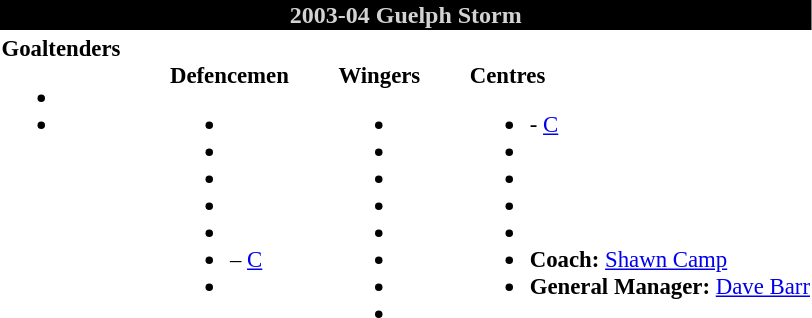<table class="toccolours" style="text-align: left;">
<tr>
<th colspan="7" style="background:#000000;color:lightgray;text-align:center;">2003-04 Guelph Storm</th>
</tr>
<tr>
<td style="font-size:95%; vertical-align:top;"><strong>Goaltenders</strong><br><ul><li> </li><li> </li></ul></td>
<td style="width: 25px;"></td>
<td style="font-size:95%; vertical-align:top;"><br><strong>Defencemen</strong><ul><li> </li><li> </li><li> </li><li> </li><li> </li><li>  – <a href='#'>C</a></li><li> </li></ul></td>
<td style="width: 25px;"></td>
<td style="font-size:95%; vertical-align:top;"><br><strong>Wingers</strong><ul><li> </li><li> </li><li> </li><li> </li><li> </li><li> </li><li> </li><li> </li></ul></td>
<td style="width: 25px;"></td>
<td style="font-size:95%; vertical-align:top;"><br><strong>Centres</strong><ul><li>  - <a href='#'>C</a></li><li> </li><li> </li><li> </li><li> </li><li><strong>Coach:</strong>  <a href='#'>Shawn Camp</a></li><li><strong>General Manager:</strong>  <a href='#'>Dave Barr</a></li></ul></td>
</tr>
</table>
